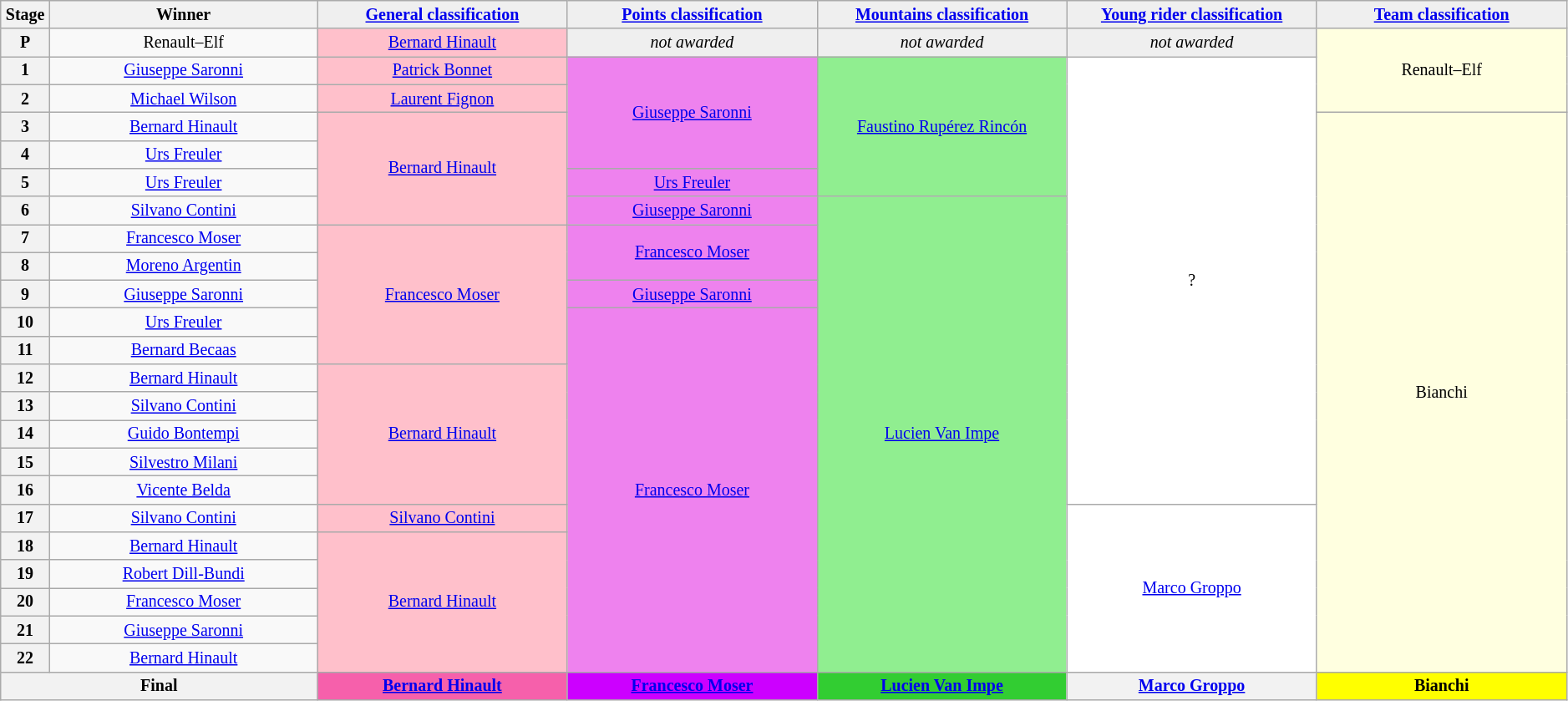<table class="wikitable" style="text-align: center; font-size:smaller;">
<tr style="background:#efefef;">
<th style="width:1%;">Stage</th>
<th style="width:15%;">Winner</th>
<th style="background:#efefef; width:14%;"><a href='#'>General classification</a><br></th>
<th style="background:#efefef; width:14%;"><a href='#'>Points classification</a><br></th>
<th style="background:#efefef; width:14%;"><a href='#'>Mountains classification</a><br></th>
<th style="background:#efefef; width:14%;"><a href='#'>Young rider classification</a><br></th>
<th style="background:#efefef; width:14%;"><a href='#'>Team classification</a></th>
</tr>
<tr>
<th>P</th>
<td>Renault–Elf</td>
<td style="background:pink;" rowspan="1"><a href='#'>Bernard Hinault</a></td>
<td style="background:#EFEFEF;"><em>not awarded</em></td>
<td style="background:#EFEFEF;"><em>not awarded</em></td>
<td style="background:#EFEFEF;"><em>not awarded</em></td>
<td style="background:lightyellow;" rowspan="3">Renault–Elf</td>
</tr>
<tr>
<th>1</th>
<td><a href='#'>Giuseppe Saronni</a></td>
<td style="background:pink;" rowspan="1"><a href='#'>Patrick Bonnet</a></td>
<td style="background:violet;" rowspan="4"><a href='#'>Giuseppe Saronni</a></td>
<td style="background:lightgreen;" rowspan="5"><a href='#'>Faustino Rupérez Rincón</a></td>
<td style="background:white;" rowspan="16">?</td>
</tr>
<tr>
<th>2</th>
<td><a href='#'>Michael Wilson</a></td>
<td style="background:pink;" rowspan="1"><a href='#'>Laurent Fignon</a></td>
</tr>
<tr>
<th>3</th>
<td><a href='#'>Bernard Hinault</a></td>
<td style="background:pink;" rowspan="4"><a href='#'>Bernard Hinault</a></td>
<td style="background:lightyellow;" rowspan="20">Bianchi</td>
</tr>
<tr>
<th>4</th>
<td><a href='#'>Urs Freuler</a></td>
</tr>
<tr>
<th>5</th>
<td><a href='#'>Urs Freuler</a></td>
<td style="background:violet;" rowspan="1"><a href='#'>Urs Freuler</a></td>
</tr>
<tr>
<th>6</th>
<td><a href='#'>Silvano Contini</a></td>
<td style="background:violet;" rowspan="1"><a href='#'>Giuseppe Saronni</a></td>
<td style="background:lightgreen;" rowspan="17"><a href='#'>Lucien Van Impe</a></td>
</tr>
<tr>
<th>7</th>
<td><a href='#'>Francesco Moser</a></td>
<td style="background:pink;" rowspan="5"><a href='#'>Francesco Moser</a></td>
<td style="background:violet;" rowspan="2"><a href='#'>Francesco Moser</a></td>
</tr>
<tr>
<th>8</th>
<td><a href='#'>Moreno Argentin</a></td>
</tr>
<tr>
<th>9</th>
<td><a href='#'>Giuseppe Saronni</a></td>
<td style="background:violet;" rowspan="1"><a href='#'>Giuseppe Saronni</a></td>
</tr>
<tr>
<th>10</th>
<td><a href='#'>Urs Freuler</a></td>
<td style="background:violet;" rowspan="13"><a href='#'>Francesco Moser</a></td>
</tr>
<tr>
<th>11</th>
<td><a href='#'>Bernard Becaas</a></td>
</tr>
<tr>
<th>12</th>
<td><a href='#'>Bernard Hinault</a></td>
<td style="background:pink;" rowspan="5"><a href='#'>Bernard Hinault</a></td>
</tr>
<tr>
<th>13</th>
<td><a href='#'>Silvano Contini</a></td>
</tr>
<tr>
<th>14</th>
<td><a href='#'>Guido Bontempi</a></td>
</tr>
<tr>
<th>15</th>
<td><a href='#'>Silvestro Milani</a></td>
</tr>
<tr>
<th>16</th>
<td><a href='#'>Vicente Belda</a></td>
</tr>
<tr>
<th>17</th>
<td><a href='#'>Silvano Contini</a></td>
<td style="background:pink;" rowspan="1"><a href='#'>Silvano Contini</a></td>
<td style="background:white;" rowspan="6"><a href='#'>Marco Groppo</a></td>
</tr>
<tr>
<th>18</th>
<td><a href='#'>Bernard Hinault</a></td>
<td style="background:pink;" rowspan="5"><a href='#'>Bernard Hinault</a></td>
</tr>
<tr>
<th>19</th>
<td><a href='#'>Robert Dill-Bundi</a></td>
</tr>
<tr>
<th>20</th>
<td><a href='#'>Francesco Moser</a></td>
</tr>
<tr>
<th>21</th>
<td><a href='#'>Giuseppe Saronni</a></td>
</tr>
<tr>
<th>22</th>
<td><a href='#'>Bernard Hinault</a></td>
</tr>
<tr>
<th colspan=2><strong>Final</strong></th>
<th style="background:#F660AB;"><strong><a href='#'>Bernard Hinault</a></strong></th>
<th style="background:#c0f;"><strong><a href='#'>Francesco Moser</a></strong></th>
<th style="background:#32CD32;"><strong><a href='#'>Lucien Van Impe</a></strong></th>
<th style="background:offwhite;"><strong><a href='#'>Marco Groppo</a></strong></th>
<th style="background:yellow;"><strong>Bianchi</strong></th>
</tr>
</table>
